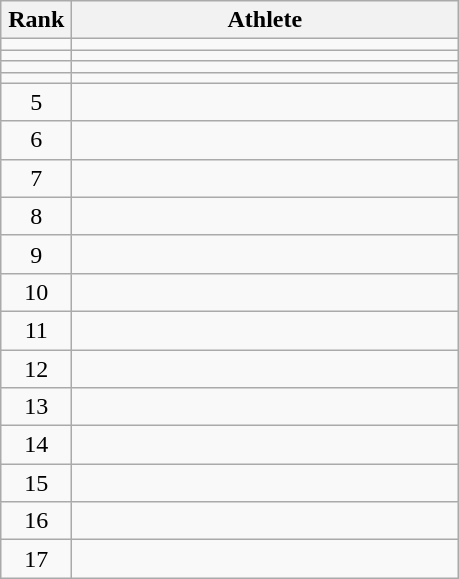<table class="wikitable" style="text-align: center;">
<tr>
<th width=40>Rank</th>
<th width=250>Athlete</th>
</tr>
<tr>
<td></td>
<td align=left></td>
</tr>
<tr>
<td></td>
<td align=left></td>
</tr>
<tr>
<td></td>
<td align=left></td>
</tr>
<tr>
<td></td>
<td align=left></td>
</tr>
<tr>
<td>5</td>
<td align=left></td>
</tr>
<tr>
<td>6</td>
<td align=left></td>
</tr>
<tr>
<td>7</td>
<td align=left></td>
</tr>
<tr>
<td>8</td>
<td align=left></td>
</tr>
<tr>
<td>9</td>
<td align=left></td>
</tr>
<tr>
<td>10</td>
<td align=left></td>
</tr>
<tr>
<td>11</td>
<td align=left></td>
</tr>
<tr>
<td>12</td>
<td align=left></td>
</tr>
<tr>
<td>13</td>
<td align=left></td>
</tr>
<tr>
<td>14</td>
<td align=left></td>
</tr>
<tr>
<td>15</td>
<td align=left></td>
</tr>
<tr>
<td>16</td>
<td align=left></td>
</tr>
<tr>
<td>17</td>
<td align=left></td>
</tr>
</table>
